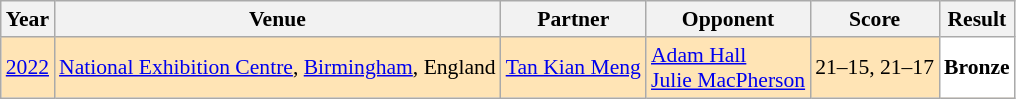<table class="sortable wikitable" style="font-size: 90%;">
<tr>
<th>Year</th>
<th>Venue</th>
<th>Partner</th>
<th>Opponent</th>
<th>Score</th>
<th>Result</th>
</tr>
<tr style="background:#FFE4B5">
<td align="center"><a href='#'>2022</a></td>
<td align="left"><a href='#'>National Exhibition Centre</a>, <a href='#'>Birmingham</a>, England</td>
<td align="left"> <a href='#'>Tan Kian Meng</a></td>
<td align="left"> <a href='#'>Adam Hall</a><br> <a href='#'>Julie MacPherson</a></td>
<td align="left">21–15, 21–17</td>
<td style="text-align:left; background:white"> <strong>Bronze</strong></td>
</tr>
</table>
